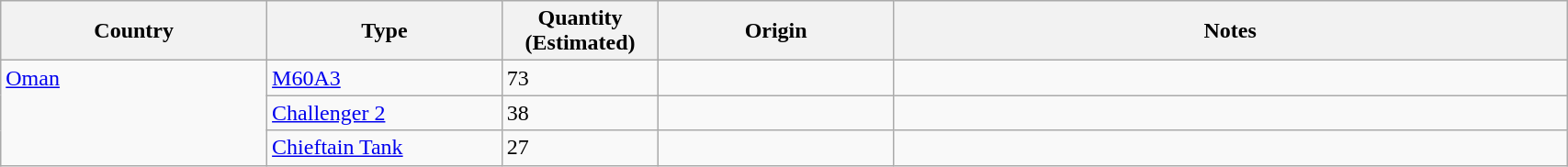<table class="wikitable" Width="90%">
<tr>
<th width="17%">Country</th>
<th width="15%">Type</th>
<th width="10%">Quantity (Estimated)</th>
<th width="15%">Origin</th>
<th>Notes</th>
</tr>
<tr>
<td rowspan="3" valign="top"><a href='#'>Oman</a></td>
<td><a href='#'>M60A3</a></td>
<td>73</td>
<td></td>
<td></td>
</tr>
<tr>
<td><a href='#'>Challenger 2</a></td>
<td>38</td>
<td></td>
<td></td>
</tr>
<tr>
<td><a href='#'>Chieftain Tank</a></td>
<td>27</td>
<td></td>
<td></td>
</tr>
</table>
